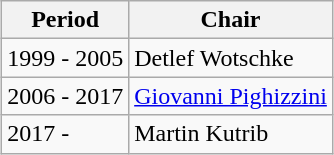<table class="wikitable" style="margin-left: auto; margin-right: auto; border: none;">
<tr>
<th>Period</th>
<th>Chair</th>
</tr>
<tr>
<td>1999 - 2005</td>
<td>Detlef Wotschke</td>
</tr>
<tr>
<td>2006 - 2017</td>
<td><a href='#'>Giovanni Pighizzini</a></td>
</tr>
<tr>
<td>2017 -</td>
<td>Martin Kutrib</td>
</tr>
</table>
